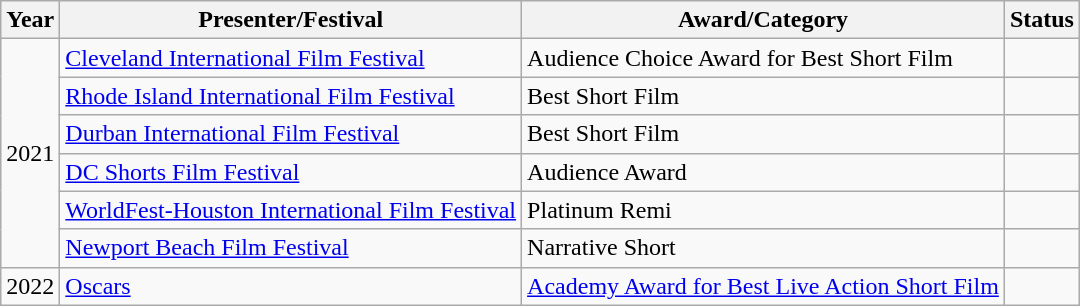<table class="wikitable">
<tr>
<th>Year</th>
<th>Presenter/Festival</th>
<th>Award/Category</th>
<th>Status</th>
</tr>
<tr>
<td rowspan="6">2021</td>
<td><a href='#'>Cleveland International Film Festival</a></td>
<td>Audience Choice Award for Best Short Film</td>
<td></td>
</tr>
<tr>
<td><a href='#'>Rhode Island International Film Festival</a></td>
<td>Best Short Film</td>
<td></td>
</tr>
<tr>
<td><a href='#'>Durban International Film Festival</a></td>
<td>Best Short Film</td>
<td></td>
</tr>
<tr>
<td><a href='#'>DC Shorts Film Festival</a></td>
<td>Audience Award</td>
<td></td>
</tr>
<tr>
<td><a href='#'>WorldFest-Houston International Film Festival</a></td>
<td>Platinum Remi</td>
<td></td>
</tr>
<tr>
<td><a href='#'>Newport Beach Film Festival</a></td>
<td>Narrative Short</td>
<td></td>
</tr>
<tr>
<td>2022</td>
<td><a href='#'>Oscars</a></td>
<td><a href='#'>Academy Award for Best Live Action Short Film</a></td>
<td></td>
</tr>
</table>
